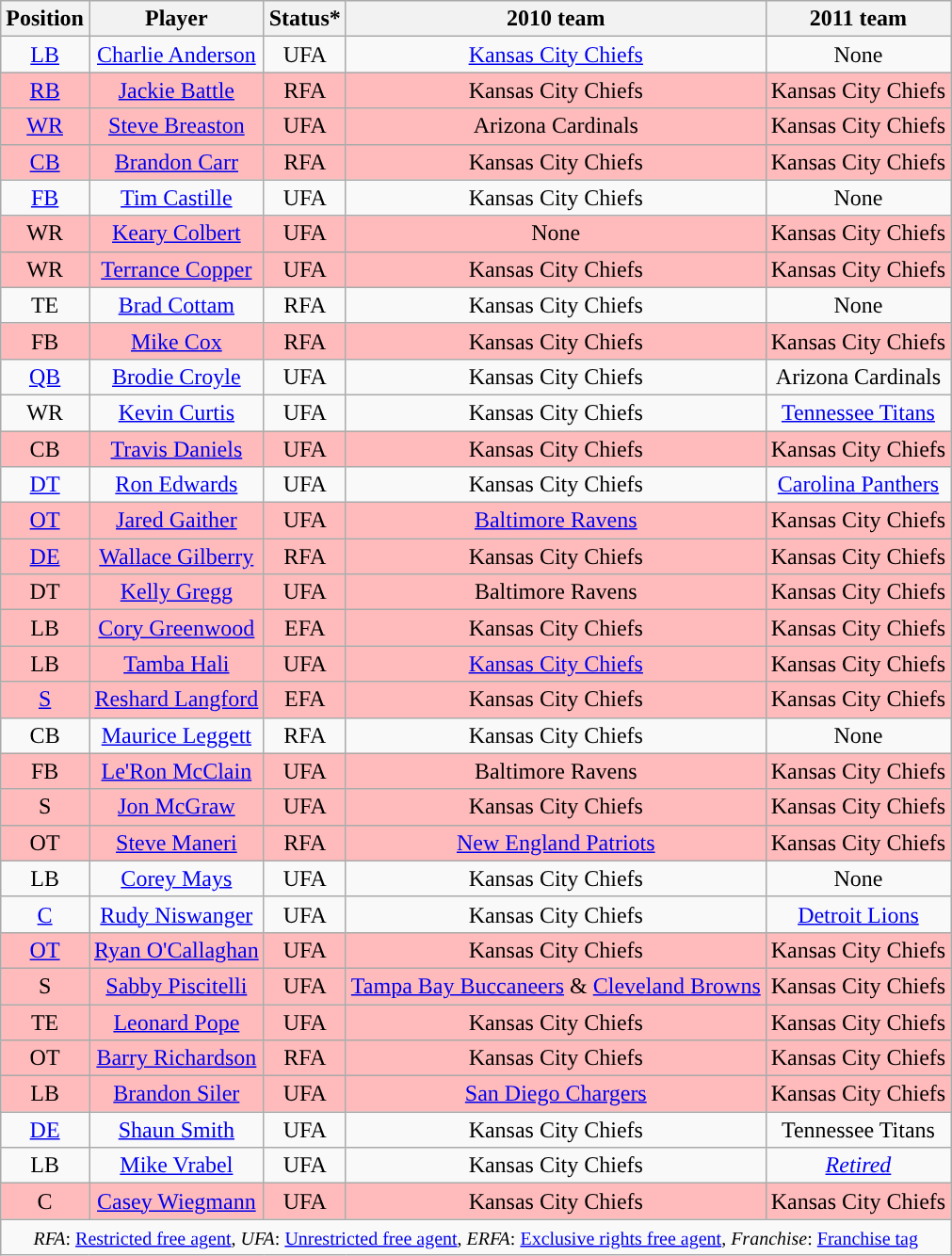<table class="wikitable sortable" style="text-align:center">
<tr>
<th>Position</th>
<th>Player</th>
<th>Status*</th>
<th>2010 team</th>
<th>2011 team</th>
</tr>
<tr>
<td><a href='#'>LB</a></td>
<td><a href='#'>Charlie Anderson</a></td>
<td>UFA</td>
<td><a href='#'>Kansas City Chiefs</a></td>
<td>None</td>
</tr>
<tr style="background:#fbb">
<td><a href='#'>RB</a></td>
<td><a href='#'>Jackie Battle</a></td>
<td>RFA</td>
<td>Kansas City Chiefs</td>
<td>Kansas City Chiefs</td>
</tr>
<tr style="background:#fbb">
<td><a href='#'>WR</a></td>
<td><a href='#'>Steve Breaston</a></td>
<td>UFA</td>
<td>Arizona Cardinals</td>
<td>Kansas City Chiefs</td>
</tr>
<tr style="background:#fbb">
<td><a href='#'>CB</a></td>
<td><a href='#'>Brandon Carr</a></td>
<td>RFA</td>
<td>Kansas City Chiefs</td>
<td>Kansas City Chiefs</td>
</tr>
<tr>
<td><a href='#'>FB</a></td>
<td><a href='#'>Tim Castille</a></td>
<td>UFA</td>
<td>Kansas City Chiefs</td>
<td>None</td>
</tr>
<tr style="background:#fbb">
<td>WR</td>
<td><a href='#'>Keary Colbert</a></td>
<td>UFA</td>
<td>None</td>
<td>Kansas City Chiefs</td>
</tr>
<tr style="background:#fbb">
<td>WR</td>
<td><a href='#'>Terrance Copper</a></td>
<td>UFA</td>
<td>Kansas City Chiefs</td>
<td>Kansas City Chiefs</td>
</tr>
<tr>
<td>TE</td>
<td><a href='#'>Brad Cottam</a></td>
<td>RFA</td>
<td>Kansas City Chiefs</td>
<td>None</td>
</tr>
<tr style="background:#fbb">
<td>FB</td>
<td><a href='#'>Mike Cox</a></td>
<td>RFA</td>
<td>Kansas City Chiefs</td>
<td>Kansas City Chiefs</td>
</tr>
<tr>
<td><a href='#'>QB</a></td>
<td><a href='#'>Brodie Croyle</a></td>
<td>UFA</td>
<td>Kansas City Chiefs</td>
<td>Arizona Cardinals</td>
</tr>
<tr>
<td>WR</td>
<td><a href='#'>Kevin Curtis</a></td>
<td>UFA</td>
<td>Kansas City Chiefs</td>
<td><a href='#'>Tennessee Titans</a></td>
</tr>
<tr style="background:#fbb">
<td Cornerback>CB</td>
<td><a href='#'>Travis Daniels</a></td>
<td>UFA</td>
<td>Kansas City Chiefs</td>
<td>Kansas City Chiefs</td>
</tr>
<tr>
<td><a href='#'>DT</a></td>
<td><a href='#'>Ron Edwards</a></td>
<td>UFA</td>
<td>Kansas City Chiefs</td>
<td><a href='#'>Carolina Panthers</a></td>
</tr>
<tr style="background:#fbb">
<td><a href='#'>OT</a></td>
<td><a href='#'>Jared Gaither</a></td>
<td>UFA</td>
<td><a href='#'>Baltimore Ravens</a></td>
<td>Kansas City Chiefs</td>
</tr>
<tr style="background:#fbb">
<td><a href='#'>DE</a></td>
<td><a href='#'>Wallace Gilberry</a></td>
<td>RFA</td>
<td>Kansas City Chiefs</td>
<td>Kansas City Chiefs</td>
</tr>
<tr style="background:#fbb">
<td>DT</td>
<td><a href='#'>Kelly Gregg</a></td>
<td>UFA</td>
<td>Baltimore Ravens</td>
<td>Kansas City Chiefs</td>
</tr>
<tr style="background:#fbb">
<td>LB</td>
<td><a href='#'>Cory Greenwood</a></td>
<td>EFA</td>
<td>Kansas City Chiefs</td>
<td>Kansas City Chiefs</td>
</tr>
<tr style="background:#fbb">
<td>LB</td>
<td><a href='#'>Tamba Hali</a></td>
<td>UFA</td>
<td><a href='#'>Kansas City Chiefs</a></td>
<td>Kansas City Chiefs</td>
</tr>
<tr style="background:#fbb">
<td><a href='#'>S</a></td>
<td><a href='#'>Reshard Langford</a></td>
<td>EFA</td>
<td>Kansas City Chiefs</td>
<td>Kansas City Chiefs</td>
</tr>
<tr>
<td>CB</td>
<td><a href='#'>Maurice Leggett</a></td>
<td>RFA</td>
<td>Kansas City Chiefs</td>
<td>None</td>
</tr>
<tr style="background:#fbb">
<td>FB</td>
<td><a href='#'>Le'Ron McClain</a></td>
<td>UFA</td>
<td>Baltimore Ravens</td>
<td>Kansas City Chiefs</td>
</tr>
<tr style="background:#fbb">
<td>S</td>
<td><a href='#'>Jon McGraw</a></td>
<td>UFA</td>
<td>Kansas City Chiefs</td>
<td>Kansas City Chiefs</td>
</tr>
<tr style="background:#fbb">
<td>OT</td>
<td><a href='#'>Steve Maneri</a></td>
<td>RFA</td>
<td><a href='#'>New England Patriots</a></td>
<td>Kansas City Chiefs</td>
</tr>
<tr>
<td>LB</td>
<td><a href='#'>Corey Mays</a></td>
<td>UFA</td>
<td>Kansas City Chiefs</td>
<td>None</td>
</tr>
<tr>
<td><a href='#'>C</a></td>
<td><a href='#'>Rudy Niswanger</a></td>
<td>UFA</td>
<td>Kansas City Chiefs</td>
<td><a href='#'>Detroit Lions</a></td>
</tr>
<tr style="background:#fbb">
<td><a href='#'>OT</a></td>
<td><a href='#'>Ryan O'Callaghan</a></td>
<td>UFA</td>
<td>Kansas City Chiefs</td>
<td>Kansas City Chiefs</td>
</tr>
<tr style="background:#fbb">
<td>S</td>
<td><a href='#'>Sabby Piscitelli</a></td>
<td>UFA</td>
<td><a href='#'>Tampa Bay Buccaneers</a> & <a href='#'>Cleveland Browns</a></td>
<td>Kansas City Chiefs</td>
</tr>
<tr style="background:#fbb">
<td Tight end>TE</td>
<td><a href='#'>Leonard Pope</a></td>
<td>UFA</td>
<td>Kansas City Chiefs</td>
<td>Kansas City Chiefs</td>
</tr>
<tr style="background:#fbb">
<td>OT</td>
<td><a href='#'>Barry Richardson</a></td>
<td>RFA</td>
<td>Kansas City Chiefs</td>
<td>Kansas City Chiefs</td>
</tr>
<tr style="background:#fbb">
<td>LB</td>
<td><a href='#'>Brandon Siler</a></td>
<td>UFA</td>
<td><a href='#'>San Diego Chargers</a></td>
<td>Kansas City Chiefs</td>
</tr>
<tr>
<td><a href='#'>DE</a></td>
<td><a href='#'>Shaun Smith</a></td>
<td>UFA</td>
<td>Kansas City Chiefs</td>
<td>Tennessee Titans</td>
</tr>
<tr>
<td>LB</td>
<td><a href='#'>Mike Vrabel</a></td>
<td>UFA</td>
<td>Kansas City Chiefs</td>
<td><em><a href='#'>Retired</a></em></td>
</tr>
<tr style="background:#fbb">
<td>C</td>
<td><a href='#'>Casey Wiegmann</a></td>
<td>UFA</td>
<td>Kansas City Chiefs</td>
<td>Kansas City Chiefs</td>
</tr>
<tr>
<td colspan=5><small><em>RFA</em>: <a href='#'>Restricted free agent</a>, <em>UFA</em>: <a href='#'>Unrestricted free agent</a>, <em>ERFA</em>: <a href='#'>Exclusive rights free agent</a>, <em>Franchise</em>: <a href='#'>Franchise tag</a></small></td>
</tr>
</table>
